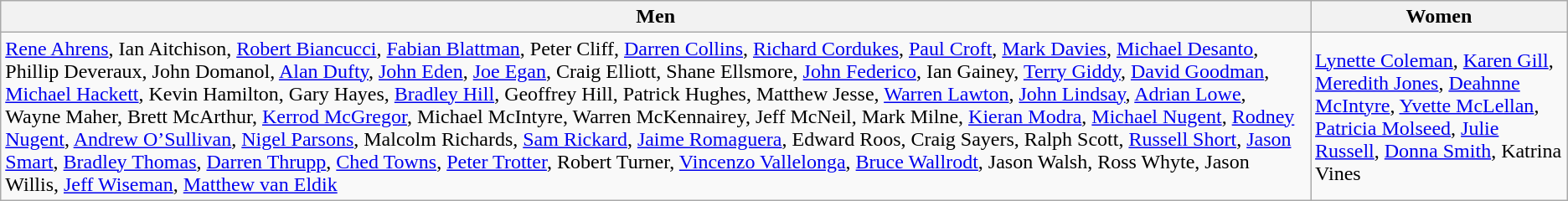<table class="wikitable">
<tr>
<th>Men</th>
<th>Women</th>
</tr>
<tr>
<td><a href='#'>Rene Ahrens</a>,  Ian Aitchison, <a href='#'>Robert Biancucci</a>,  <a href='#'>Fabian Blattman</a>, Peter Cliff,  <a href='#'>Darren Collins</a>,  <a href='#'>Richard Cordukes</a>,  <a href='#'>Paul Croft</a>,  <a href='#'>Mark Davies</a>, <a href='#'>Michael Desanto</a>,  Phillip Deveraux, John Domanol, <a href='#'>Alan Dufty</a>,  <a href='#'>John Eden</a>, <a href='#'>Joe Egan</a>, Craig Elliott, Shane Ellsmore, <a href='#'>John Federico</a>,  Ian Gainey, <a href='#'>Terry Giddy</a>,  <a href='#'>David Goodman</a>,  <a href='#'>Michael Hackett</a>, Kevin Hamilton, Gary Hayes, <a href='#'>Bradley Hill</a>,  Geoffrey Hill, Patrick Hughes, Matthew Jesse,  <a href='#'>Warren Lawton</a>, <a href='#'>John Lindsay</a>, <a href='#'>Adrian Lowe</a>, Wayne Maher, Brett McArthur, <a href='#'>Kerrod McGregor</a>, Michael McIntyre, Warren McKennairey, Jeff McNeil, Mark Milne, <a href='#'>Kieran Modra</a>, <a href='#'>Michael Nugent</a>, <a href='#'>Rodney Nugent</a>,  <a href='#'>Andrew O’Sullivan</a>,  <a href='#'>Nigel Parsons</a>, Malcolm Richards, <a href='#'>Sam Rickard</a>,  <a href='#'>Jaime Romaguera</a>, Edward Roos,  Craig Sayers,  Ralph Scott,  <a href='#'>Russell Short</a>,  <a href='#'>Jason Smart</a>, <a href='#'>Bradley Thomas</a>,  <a href='#'>Darren Thrupp</a>, <a href='#'>Ched Towns</a>, <a href='#'>Peter Trotter</a>,  Robert Turner, <a href='#'>Vincenzo Vallelonga</a>, <a href='#'>Bruce Wallrodt</a>, Jason Walsh,  Ross Whyte, Jason Willis, <a href='#'>Jeff Wiseman</a>,  <a href='#'>Matthew van Eldik</a></td>
<td><a href='#'>Lynette Coleman</a>,  <a href='#'>Karen Gill</a>,  <a href='#'>Meredith Jones</a>,  <a href='#'>Deahnne McIntyre</a>, <a href='#'>Yvette McLellan</a>,  <a href='#'>Patricia Molseed</a>, <a href='#'>Julie Russell</a>,  <a href='#'>Donna Smith</a>, Katrina Vines</td>
</tr>
</table>
